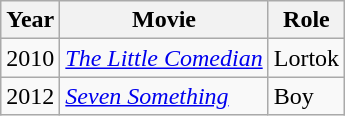<table class="wikitable">
<tr>
<th>Year</th>
<th>Movie</th>
<th>Role</th>
</tr>
<tr>
<td>2010</td>
<td><em><a href='#'>The Little Comedian</a></em></td>
<td>Lortok</td>
</tr>
<tr>
<td>2012</td>
<td><em><a href='#'>Seven Something</a></em></td>
<td>Boy</td>
</tr>
</table>
